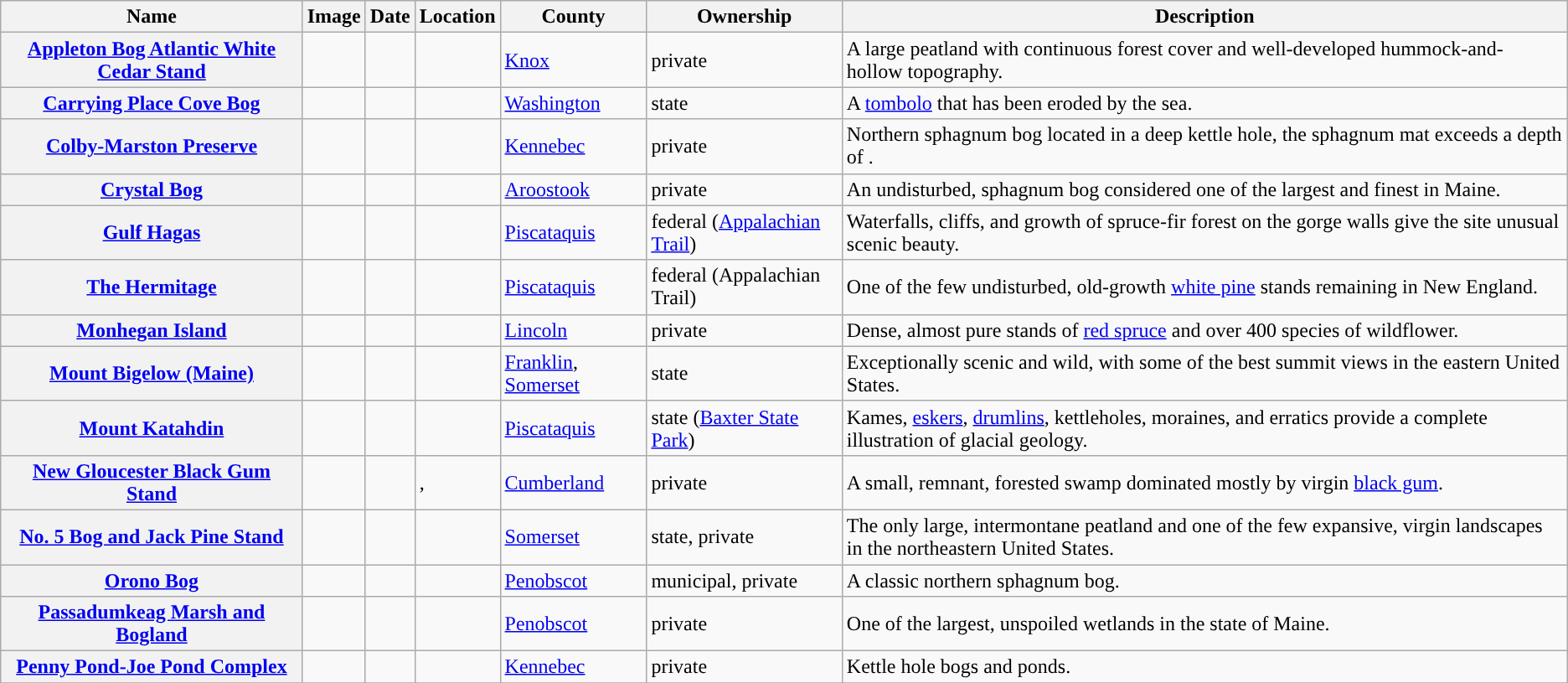<table class="wikitable sortable" align="center">
<tr>
<th style="background-color:">Name</th>
<th style="background-color:">Image</th>
<th style="background-color:">Date</th>
<th style="background-color:">Location</th>
<th style="background-color:">County</th>
<th style="background-color:">Ownership</th>
<th style="background-color:">Description</th>
</tr>
<tr>
<th><a href='#'>Appleton Bog Atlantic White Cedar Stand</a></th>
<td></td>
<td></td>
<td></td>
<td><a href='#'>Knox</a></td>
<td>private</td>
<td>A large peatland with continuous forest cover and well-developed hummock-and- hollow topography.</td>
</tr>
<tr>
<th><a href='#'>Carrying Place Cove Bog</a></th>
<td></td>
<td></td>
<td></td>
<td><a href='#'>Washington</a></td>
<td>state</td>
<td>A <a href='#'>tombolo</a> that has been eroded by the sea.</td>
</tr>
<tr>
<th><a href='#'>Colby-Marston Preserve</a></th>
<td></td>
<td></td>
<td></td>
<td><a href='#'>Kennebec</a></td>
<td>private</td>
<td>Northern sphagnum bog located in a deep kettle hole, the sphagnum mat exceeds a depth of .</td>
</tr>
<tr>
<th><a href='#'>Crystal Bog</a></th>
<td></td>
<td></td>
<td></td>
<td><a href='#'>Aroostook</a></td>
<td>private</td>
<td>An undisturbed, sphagnum bog considered one of the largest and finest in Maine.</td>
</tr>
<tr>
<th><a href='#'>Gulf Hagas</a></th>
<td></td>
<td></td>
<td></td>
<td><a href='#'>Piscataquis</a></td>
<td>federal (<a href='#'>Appalachian Trail</a>)</td>
<td>Waterfalls, cliffs, and growth of spruce-fir forest on the gorge walls give the site unusual scenic beauty.</td>
</tr>
<tr>
<th><a href='#'>The Hermitage</a></th>
<td></td>
<td></td>
<td></td>
<td><a href='#'>Piscataquis</a></td>
<td>federal (Appalachian Trail)</td>
<td>One of the few undisturbed, old-growth <a href='#'>white pine</a> stands remaining in New England.</td>
</tr>
<tr>
<th><a href='#'>Monhegan Island</a></th>
<td></td>
<td></td>
<td></td>
<td><a href='#'>Lincoln</a></td>
<td>private</td>
<td>Dense, almost pure stands of <a href='#'>red spruce</a> and over 400 species of wildflower.</td>
</tr>
<tr>
<th><a href='#'>Mount Bigelow (Maine)</a></th>
<td></td>
<td></td>
<td></td>
<td><a href='#'>Franklin</a>, <a href='#'>Somerset</a></td>
<td>state</td>
<td>Exceptionally scenic and wild, with some of the best summit views in the eastern United States.</td>
</tr>
<tr>
<th><a href='#'>Mount Katahdin</a></th>
<td></td>
<td></td>
<td></td>
<td><a href='#'>Piscataquis</a></td>
<td>state (<a href='#'>Baxter State Park</a>)</td>
<td>Kames, <a href='#'>eskers</a>, <a href='#'>drumlins</a>, kettleholes, moraines, and erratics provide a complete illustration of glacial geology.</td>
</tr>
<tr>
<th><a href='#'>New Gloucester Black Gum Stand</a></th>
<td></td>
<td></td>
<td>,</td>
<td><a href='#'>Cumberland</a></td>
<td>private</td>
<td>A small, remnant, forested swamp dominated mostly by virgin <a href='#'>black gum</a>.</td>
</tr>
<tr>
<th><a href='#'>No. 5 Bog and Jack Pine Stand</a></th>
<td></td>
<td></td>
<td></td>
<td><a href='#'>Somerset</a></td>
<td>state, private</td>
<td>The only large, intermontane peatland and one of the few expansive, virgin landscapes in the northeastern United States.</td>
</tr>
<tr>
<th><a href='#'>Orono Bog</a></th>
<td></td>
<td></td>
<td></td>
<td><a href='#'>Penobscot</a></td>
<td>municipal, private</td>
<td>A classic northern sphagnum bog.</td>
</tr>
<tr>
<th><a href='#'>Passadumkeag Marsh and Bogland</a></th>
<td></td>
<td></td>
<td></td>
<td><a href='#'>Penobscot</a></td>
<td>private</td>
<td>One of the largest, unspoiled wetlands in the state of Maine.</td>
</tr>
<tr>
<th><a href='#'>Penny Pond-Joe Pond Complex</a></th>
<td></td>
<td></td>
<td></td>
<td><a href='#'>Kennebec</a></td>
<td>private</td>
<td>Kettle hole bogs and ponds.</td>
</tr>
<tr>
</tr>
</table>
